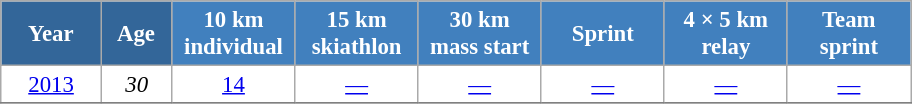<table class="wikitable" style="font-size:95%; text-align:center; border:grey solid 1px; border-collapse:collapse; background:#ffffff;">
<tr>
<th style="background-color:#369; color:white; width:60px;"> Year </th>
<th style="background-color:#369; color:white; width:40px;"> Age </th>
<th style="background-color:#4180be; color:white; width:75px;"> 10 km <br> individual </th>
<th style="background-color:#4180be; color:white; width:75px;"> 15 km <br> skiathlon </th>
<th style="background-color:#4180be; color:white; width:75px;"> 30 km <br> mass start </th>
<th style="background-color:#4180be; color:white; width:75px;"> Sprint </th>
<th style="background-color:#4180be; color:white; width:75px;"> 4 × 5 km <br> relay </th>
<th style="background-color:#4180be; color:white; width:75px;"> Team <br> sprint </th>
</tr>
<tr>
<td><a href='#'>2013</a></td>
<td><em>30</em></td>
<td><a href='#'>14</a></td>
<td><a href='#'>—</a></td>
<td><a href='#'>—</a></td>
<td><a href='#'>—</a></td>
<td><a href='#'>—</a></td>
<td><a href='#'>—</a></td>
</tr>
<tr>
</tr>
</table>
